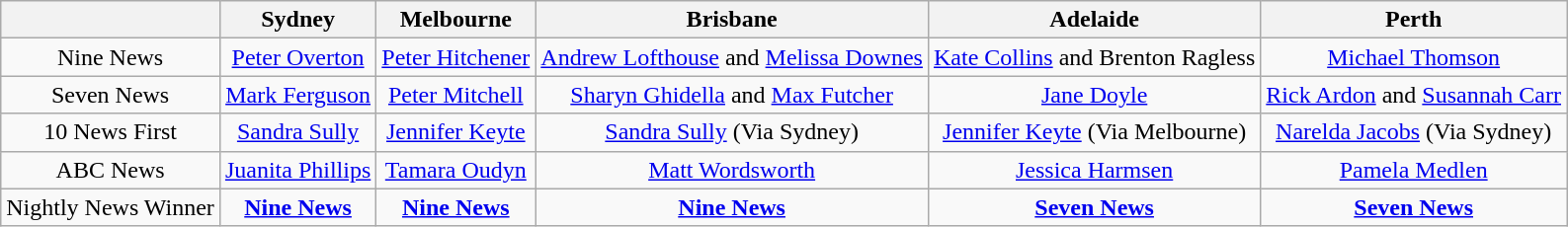<table class="wikitable">
<tr>
<th></th>
<th>Sydney</th>
<th>Melbourne</th>
<th>Brisbane</th>
<th>Adelaide</th>
<th>Perth</th>
</tr>
<tr style="text-align:center">
<td>Nine News</td>
<td><a href='#'>Peter Overton</a></td>
<td><a href='#'>Peter Hitchener</a></td>
<td><a href='#'>Andrew Lofthouse</a> and <a href='#'>Melissa Downes</a></td>
<td><a href='#'>Kate Collins</a> and Brenton Ragless</td>
<td><a href='#'>Michael Thomson</a></td>
</tr>
<tr style="text-align:center">
<td>Seven News</td>
<td><a href='#'>Mark Ferguson</a></td>
<td><a href='#'>Peter Mitchell</a></td>
<td><a href='#'>Sharyn Ghidella</a> and <a href='#'>Max Futcher</a></td>
<td><a href='#'>Jane Doyle</a></td>
<td><a href='#'>Rick Ardon</a> and <a href='#'>Susannah Carr</a></td>
</tr>
<tr style="text-align:center">
<td>10 News First</td>
<td><a href='#'>Sandra Sully</a></td>
<td><a href='#'>Jennifer Keyte</a></td>
<td><a href='#'>Sandra Sully</a> (Via Sydney)</td>
<td><a href='#'>Jennifer Keyte</a> (Via Melbourne)</td>
<td><a href='#'>Narelda Jacobs</a> (Via Sydney)</td>
</tr>
<tr style="text-align:center">
<td>ABC News</td>
<td><a href='#'>Juanita Phillips</a></td>
<td><a href='#'>Tamara Oudyn</a></td>
<td><a href='#'>Matt Wordsworth</a></td>
<td><a href='#'>Jessica Harmsen</a></td>
<td><a href='#'>Pamela Medlen</a></td>
</tr>
<tr style="text-align:center">
<td>Nightly News Winner</td>
<td><strong><a href='#'>Nine News</a></strong></td>
<td><strong><a href='#'>Nine News</a></strong></td>
<td><strong><a href='#'>Nine News</a></strong></td>
<td><strong><a href='#'>Seven News</a></strong></td>
<td><strong><a href='#'>Seven News</a></strong></td>
</tr>
</table>
